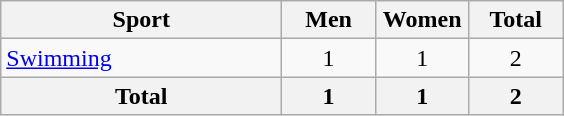<table class="wikitable sortable" style="text-align:center;">
<tr>
<th width=180>Sport</th>
<th width=55>Men</th>
<th width=55>Women</th>
<th width=55>Total</th>
</tr>
<tr>
<td align=left><a href='#'>Swimming</a></td>
<td>1</td>
<td>1</td>
<td>2</td>
</tr>
<tr>
<th>Total</th>
<th>1</th>
<th>1</th>
<th>2</th>
</tr>
</table>
